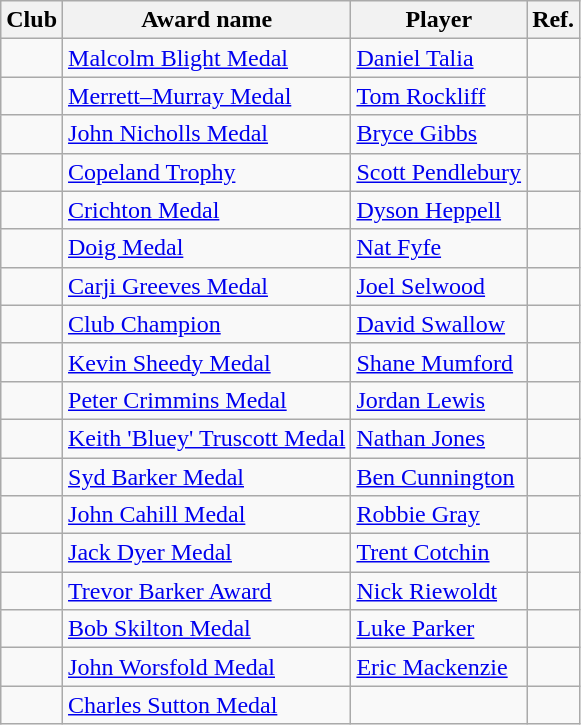<table class="wikitable sortable collapsible"  style="text-align:left;">
<tr>
<th>Club</th>
<th>Award name</th>
<th>Player</th>
<th>Ref.</th>
</tr>
<tr>
<td></td>
<td><a href='#'>Malcolm Blight Medal</a></td>
<td><a href='#'>Daniel Talia</a></td>
<td></td>
</tr>
<tr>
<td></td>
<td><a href='#'>Merrett–Murray Medal</a></td>
<td><a href='#'>Tom Rockliff</a></td>
<td></td>
</tr>
<tr>
<td></td>
<td><a href='#'>John Nicholls Medal</a></td>
<td><a href='#'>Bryce Gibbs</a></td>
<td></td>
</tr>
<tr>
<td></td>
<td><a href='#'>Copeland Trophy</a></td>
<td><a href='#'>Scott Pendlebury</a></td>
<td></td>
</tr>
<tr>
<td></td>
<td><a href='#'>Crichton Medal</a></td>
<td><a href='#'>Dyson Heppell</a></td>
<td></td>
</tr>
<tr>
<td></td>
<td><a href='#'>Doig Medal</a></td>
<td><a href='#'>Nat Fyfe</a></td>
<td></td>
</tr>
<tr>
<td></td>
<td><a href='#'>Carji Greeves Medal</a></td>
<td><a href='#'>Joel Selwood</a></td>
<td></td>
</tr>
<tr>
<td></td>
<td><a href='#'>Club Champion</a></td>
<td><a href='#'>David Swallow</a></td>
<td></td>
</tr>
<tr>
<td></td>
<td><a href='#'>Kevin Sheedy Medal</a></td>
<td><a href='#'>Shane Mumford</a></td>
<td></td>
</tr>
<tr>
<td></td>
<td><a href='#'>Peter Crimmins Medal</a></td>
<td><a href='#'>Jordan Lewis</a></td>
<td></td>
</tr>
<tr>
<td></td>
<td><a href='#'>Keith 'Bluey' Truscott Medal</a></td>
<td><a href='#'>Nathan Jones</a></td>
<td></td>
</tr>
<tr>
<td></td>
<td><a href='#'>Syd Barker Medal</a></td>
<td><a href='#'>Ben Cunnington</a></td>
<td></td>
</tr>
<tr>
<td></td>
<td><a href='#'>John Cahill Medal</a></td>
<td><a href='#'>Robbie Gray</a></td>
<td></td>
</tr>
<tr>
<td></td>
<td><a href='#'>Jack Dyer Medal</a></td>
<td><a href='#'>Trent Cotchin</a></td>
<td></td>
</tr>
<tr>
<td></td>
<td><a href='#'>Trevor Barker Award</a></td>
<td><a href='#'>Nick Riewoldt</a></td>
<td></td>
</tr>
<tr>
<td></td>
<td><a href='#'>Bob Skilton Medal</a></td>
<td><a href='#'>Luke Parker</a></td>
<td></td>
</tr>
<tr>
<td></td>
<td><a href='#'>John Worsfold Medal</a></td>
<td><a href='#'>Eric Mackenzie</a></td>
<td></td>
</tr>
<tr>
<td></td>
<td><a href='#'>Charles Sutton Medal</a></td>
<td></td>
<td></td>
</tr>
</table>
